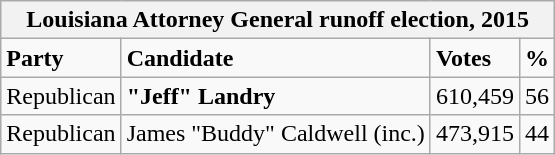<table class="wikitable">
<tr>
<th colspan="4">Louisiana Attorney General runoff election, 2015</th>
</tr>
<tr>
<td><strong>Party</strong></td>
<td><strong>Candidate</strong></td>
<td><strong>Votes</strong></td>
<td><strong>%</strong></td>
</tr>
<tr>
<td>Republican</td>
<td><strong>"Jeff" Landry</strong></td>
<td>610,459</td>
<td>56</td>
</tr>
<tr>
<td>Republican</td>
<td>James "Buddy" Caldwell (inc.)</td>
<td>473,915</td>
<td>44</td>
</tr>
</table>
